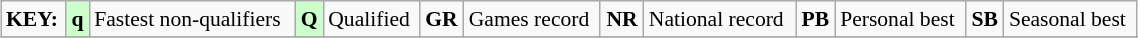<table class="wikitable" style="margin:0.5em auto; font-size:90%;position:relative;" width=60%>
<tr>
<td><strong>KEY:</strong></td>
<td bgcolor=ccffcc align=center><strong>q</strong></td>
<td>Fastest non-qualifiers</td>
<td bgcolor=ccffcc align=center><strong>Q</strong></td>
<td>Qualified</td>
<td align=center><strong>GR</strong></td>
<td>Games record</td>
<td align=center><strong>NR</strong></td>
<td>National record</td>
<td align=center><strong>PB</strong></td>
<td>Personal best</td>
<td align=center><strong>SB</strong></td>
<td>Seasonal best</td>
</tr>
<tr>
</tr>
</table>
